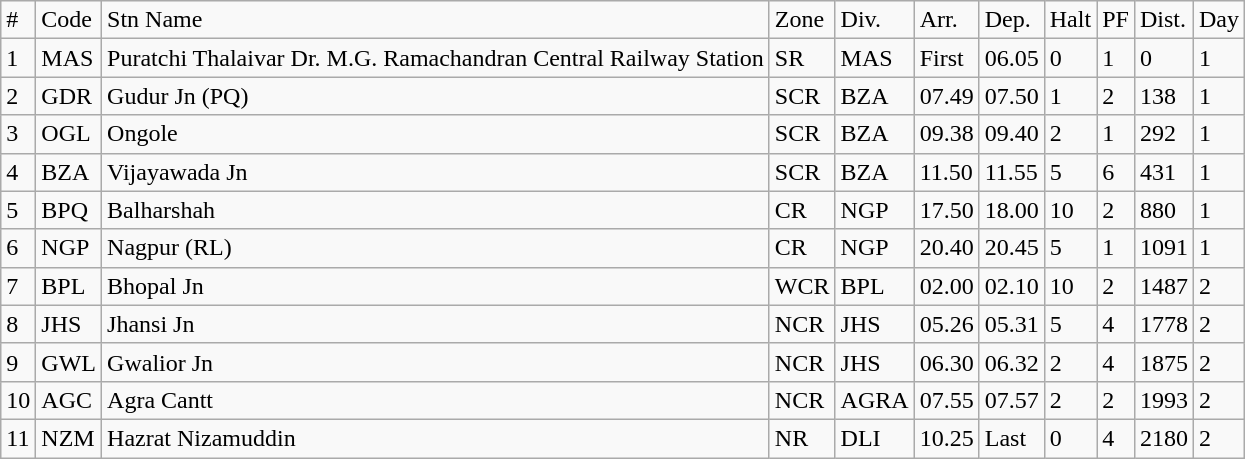<table class="wikitable">
<tr>
<td>#</td>
<td>Code</td>
<td>Stn Name</td>
<td>Zone</td>
<td>Div.</td>
<td>Arr.</td>
<td>Dep.</td>
<td>Halt</td>
<td>PF</td>
<td>Dist.</td>
<td>Day</td>
</tr>
<tr>
<td>1</td>
<td>MAS</td>
<td>Puratchi Thalaivar Dr. M.G. Ramachandran Central Railway Station</td>
<td>SR</td>
<td>MAS</td>
<td>First</td>
<td>06.05</td>
<td>0</td>
<td>1</td>
<td>0</td>
<td>1</td>
</tr>
<tr>
<td>2</td>
<td>GDR</td>
<td>Gudur Jn  (PQ)</td>
<td>SCR</td>
<td>BZA</td>
<td>07.49</td>
<td>07.50</td>
<td>1</td>
<td>2</td>
<td>138</td>
<td>1</td>
</tr>
<tr>
<td>3</td>
<td>OGL</td>
<td>Ongole</td>
<td>SCR</td>
<td>BZA</td>
<td>09.38</td>
<td>09.40</td>
<td>2</td>
<td>1</td>
<td>292</td>
<td>1</td>
</tr>
<tr>
<td>4</td>
<td>BZA</td>
<td>Vijayawada Jn</td>
<td>SCR</td>
<td>BZA</td>
<td>11.50</td>
<td>11.55</td>
<td>5</td>
<td>6</td>
<td>431</td>
<td>1</td>
</tr>
<tr>
<td>5</td>
<td>BPQ</td>
<td>Balharshah</td>
<td>CR</td>
<td>NGP</td>
<td>17.50</td>
<td>18.00</td>
<td>10</td>
<td>2</td>
<td>880</td>
<td>1</td>
</tr>
<tr>
<td>6</td>
<td>NGP</td>
<td>Nagpur  (RL)</td>
<td>CR</td>
<td>NGP</td>
<td>20.40</td>
<td>20.45</td>
<td>5</td>
<td>1</td>
<td>1091</td>
<td>1</td>
</tr>
<tr>
<td>7</td>
<td>BPL</td>
<td>Bhopal Jn</td>
<td>WCR</td>
<td>BPL</td>
<td>02.00</td>
<td>02.10</td>
<td>10</td>
<td>2</td>
<td>1487</td>
<td>2</td>
</tr>
<tr>
<td>8</td>
<td>JHS</td>
<td>Jhansi Jn</td>
<td>NCR</td>
<td>JHS</td>
<td>05.26</td>
<td>05.31</td>
<td>5</td>
<td>4</td>
<td>1778</td>
<td>2</td>
</tr>
<tr>
<td>9</td>
<td>GWL</td>
<td>Gwalior Jn</td>
<td>NCR</td>
<td>JHS</td>
<td>06.30</td>
<td>06.32</td>
<td>2</td>
<td>4</td>
<td>1875</td>
<td>2</td>
</tr>
<tr>
<td>10</td>
<td>AGC</td>
<td>Agra Cantt</td>
<td>NCR</td>
<td>AGRA</td>
<td>07.55</td>
<td>07.57</td>
<td>2</td>
<td>2</td>
<td>1993</td>
<td>2</td>
</tr>
<tr>
<td>11</td>
<td>NZM</td>
<td>Hazrat Nizamuddin</td>
<td>NR</td>
<td>DLI</td>
<td>10.25</td>
<td>Last</td>
<td>0</td>
<td>4</td>
<td>2180</td>
<td>2</td>
</tr>
</table>
